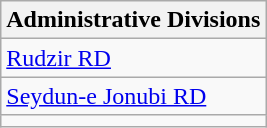<table class="wikitable">
<tr>
<th>Administrative Divisions</th>
</tr>
<tr>
<td><a href='#'>Rudzir RD</a></td>
</tr>
<tr>
<td><a href='#'>Seydun-e Jonubi RD</a></td>
</tr>
<tr>
<td colspan=1></td>
</tr>
</table>
